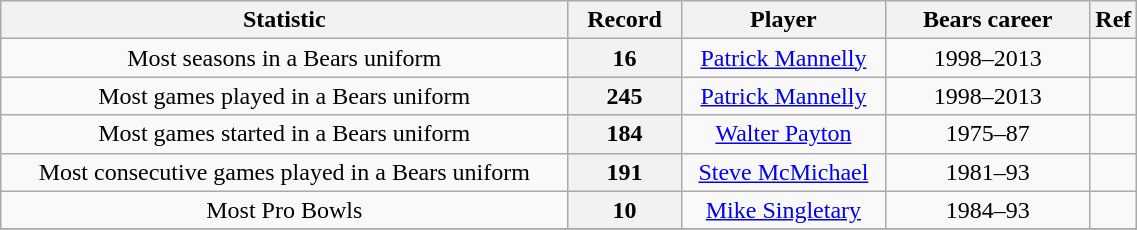<table class="sortable wikitable" style="text-align:center" width="60%">
<tr>
<th scope="col" width=50%>Statistic</th>
<th scope="col" width=10% class="unsortable">Record</th>
<th scope="col" width=18%>Player</th>
<th scope="col" width=18%>Bears career</th>
<th scope="col" width=5% class="unsortable">Ref</th>
</tr>
<tr>
<td>Most seasons in a Bears uniform</td>
<th>16</th>
<td><a href='#'>Patrick Mannelly</a></td>
<td>1998–2013</td>
<td></td>
</tr>
<tr>
<td>Most games played in a Bears uniform</td>
<th>245</th>
<td><a href='#'>Patrick Mannelly</a></td>
<td>1998–2013</td>
<td></td>
</tr>
<tr>
<td>Most games started in a Bears uniform</td>
<th>184</th>
<td><a href='#'>Walter Payton</a></td>
<td>1975–87</td>
<td></td>
</tr>
<tr>
<td>Most consecutive games played in a Bears uniform</td>
<th>191</th>
<td><a href='#'>Steve McMichael</a></td>
<td>1981–93</td>
<td></td>
</tr>
<tr>
<td>Most Pro Bowls</td>
<th>10</th>
<td><a href='#'>Mike Singletary</a></td>
<td>1984–93</td>
<td></td>
</tr>
<tr>
</tr>
</table>
